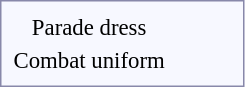<table style="border:1px solid #8888aa; background-color:#f7f8ff; padding:5px; font-size:95%; margin: 0px 12px 12px 0px;">
<tr style="text-align:center;">
<td>Parade dress</td>
<td colspan=3></td>
<td colspan=3></td>
<td colspan=2></td>
<td colspan=2></td>
<td colspan=6></td>
<td colspan=6></td>
<td colspan=4></td>
<td colspan=2></td>
<td colspan=3></td>
<td colspan=3></td>
<td colspan=5></td>
</tr>
<tr style="text-align:center;">
<td>Combat uniform</td>
<td colspan=3></td>
<td colspan=3></td>
<td colspan=2></td>
<td colspan=2></td>
<td colspan=6></td>
<td colspan=6></td>
<td colspan=4></td>
<td colspan=2></td>
<td colspan=3></td>
<td colspan=3><br></td>
</tr>
</table>
